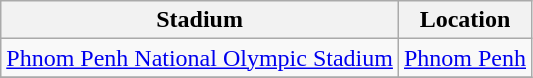<table class="wikitable sortable">
<tr>
<th>Stadium</th>
<th>Location</th>
</tr>
<tr>
<td><a href='#'>Phnom Penh National Olympic Stadium</a></td>
<td><a href='#'>Phnom Penh</a></td>
</tr>
<tr>
</tr>
</table>
